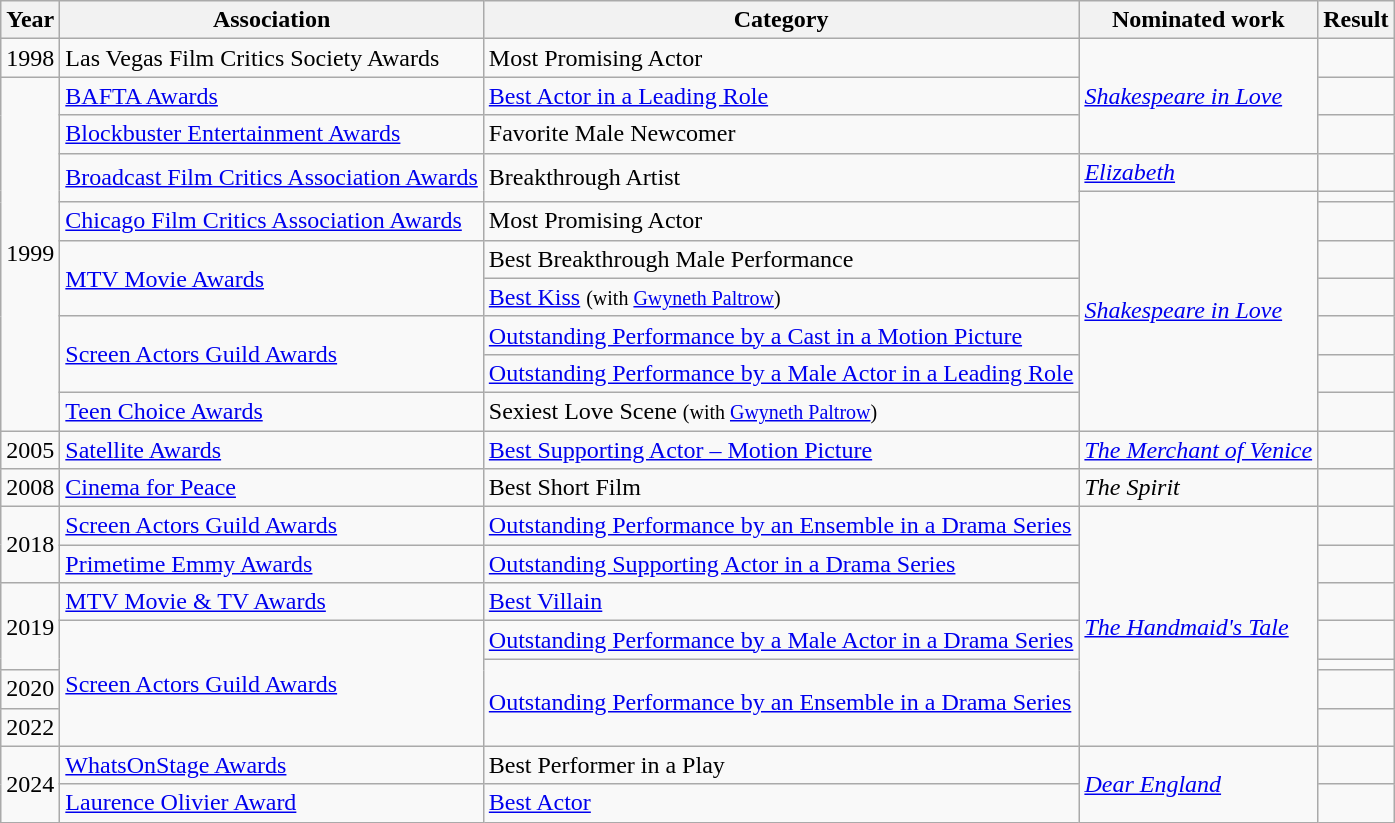<table class="wikitable sortable">
<tr>
<th>Year</th>
<th>Association</th>
<th>Category</th>
<th>Nominated work</th>
<th>Result</th>
</tr>
<tr>
<td>1998</td>
<td>Las Vegas Film Critics Society Awards</td>
<td>Most Promising Actor</td>
<td rowspan="3"><em><a href='#'>Shakespeare in Love</a></em></td>
<td></td>
</tr>
<tr>
<td rowspan="10">1999</td>
<td><a href='#'>BAFTA Awards</a></td>
<td><a href='#'>Best Actor in a Leading Role</a></td>
<td></td>
</tr>
<tr>
<td><a href='#'>Blockbuster Entertainment Awards</a></td>
<td>Favorite Male Newcomer</td>
<td></td>
</tr>
<tr>
<td rowspan="2"><a href='#'>Broadcast Film Critics Association Awards</a></td>
<td rowspan="2">Breakthrough Artist</td>
<td><em><a href='#'>Elizabeth</a></em></td>
<td></td>
</tr>
<tr>
<td rowspan="7"><em><a href='#'>Shakespeare in Love</a></em></td>
<td></td>
</tr>
<tr>
<td><a href='#'>Chicago Film Critics Association Awards</a></td>
<td>Most Promising Actor</td>
<td></td>
</tr>
<tr>
<td rowspan="2"><a href='#'>MTV Movie Awards</a></td>
<td>Best Breakthrough Male Performance</td>
<td></td>
</tr>
<tr>
<td><a href='#'>Best Kiss</a> <small>(with <a href='#'>Gwyneth Paltrow</a>)</small></td>
<td></td>
</tr>
<tr>
<td rowspan="2"><a href='#'>Screen Actors Guild Awards</a></td>
<td><a href='#'>Outstanding Performance by a Cast in a Motion Picture</a></td>
<td></td>
</tr>
<tr>
<td><a href='#'>Outstanding Performance by a Male Actor in a Leading Role</a></td>
<td></td>
</tr>
<tr>
<td><a href='#'>Teen Choice Awards</a></td>
<td>Sexiest Love Scene <small>(with <a href='#'>Gwyneth Paltrow</a>)</small></td>
<td></td>
</tr>
<tr>
<td>2005</td>
<td><a href='#'>Satellite Awards</a></td>
<td><a href='#'>Best Supporting Actor – Motion Picture</a></td>
<td><em><a href='#'>The Merchant of Venice</a></em></td>
<td></td>
</tr>
<tr>
<td>2008</td>
<td><a href='#'>Cinema for Peace</a></td>
<td>Best Short Film</td>
<td><em>The Spirit</em></td>
<td></td>
</tr>
<tr>
<td rowspan="2">2018</td>
<td><a href='#'>Screen Actors Guild Awards</a></td>
<td><a href='#'>Outstanding Performance by an Ensemble in a Drama Series</a></td>
<td rowspan="7"><em><a href='#'>The Handmaid's Tale</a></em></td>
<td></td>
</tr>
<tr>
<td><a href='#'>Primetime Emmy Awards</a></td>
<td><a href='#'>Outstanding Supporting Actor in a Drama Series</a></td>
<td></td>
</tr>
<tr>
<td rowspan="3">2019</td>
<td><a href='#'>MTV Movie & TV Awards</a></td>
<td><a href='#'>Best Villain</a></td>
<td></td>
</tr>
<tr>
<td rowspan="4"><a href='#'>Screen Actors Guild Awards</a></td>
<td><a href='#'>Outstanding Performance by a Male Actor in a Drama Series</a></td>
<td></td>
</tr>
<tr>
<td rowspan="3"><a href='#'>Outstanding Performance by an Ensemble in a Drama Series</a></td>
<td></td>
</tr>
<tr>
<td>2020</td>
<td></td>
</tr>
<tr>
<td>2022</td>
<td></td>
</tr>
<tr>
<td rowspan="2">2024</td>
<td><a href='#'>WhatsOnStage Awards</a></td>
<td>Best Performer in a Play</td>
<td rowspan="2"><em><a href='#'>Dear England</a></em></td>
<td></td>
</tr>
<tr>
<td><a href='#'>Laurence Olivier Award</a></td>
<td><a href='#'>Best Actor</a></td>
<td></td>
</tr>
</table>
